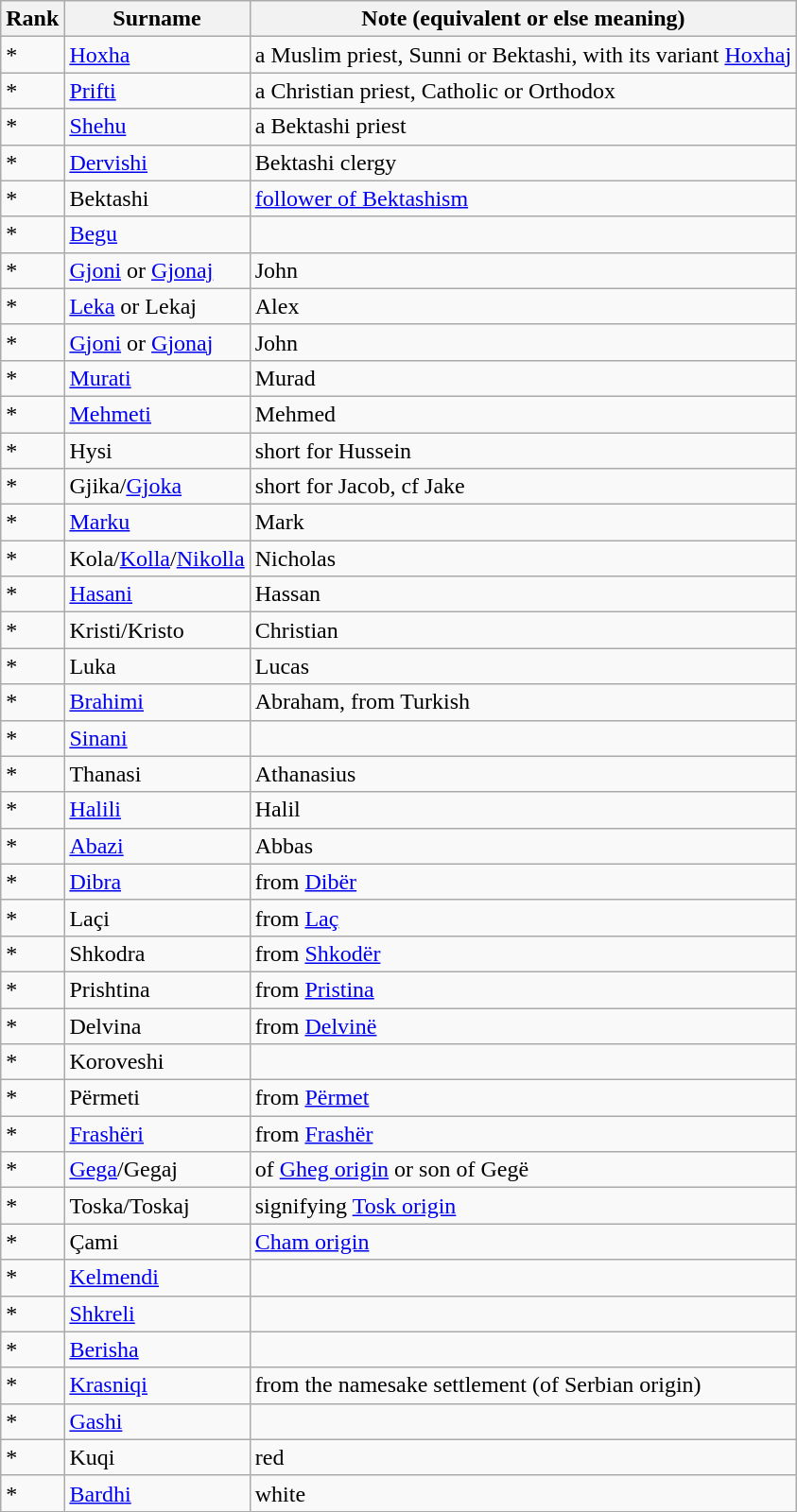<table class="wikitable">
<tr>
<th>Rank</th>
<th>Surname</th>
<th>Note (equivalent or else meaning)</th>
</tr>
<tr>
<td>*</td>
<td><a href='#'>Hoxha</a></td>
<td>a Muslim priest, Sunni or Bektashi, with its variant <a href='#'>Hoxhaj</a></td>
</tr>
<tr>
<td>*</td>
<td><a href='#'>Prifti</a></td>
<td>a Christian priest, Catholic or Orthodox</td>
</tr>
<tr>
<td>*</td>
<td><a href='#'>Shehu</a></td>
<td>a Bektashi priest</td>
</tr>
<tr>
<td>*</td>
<td><a href='#'>Dervishi</a></td>
<td>Bektashi clergy</td>
</tr>
<tr>
<td>*</td>
<td>Bektashi</td>
<td><a href='#'>follower of Bektashism</a></td>
</tr>
<tr>
<td>*</td>
<td><a href='#'>Begu</a></td>
<td></td>
</tr>
<tr>
<td>*</td>
<td><a href='#'>Gjoni</a> or <a href='#'>Gjonaj</a></td>
<td>John</td>
</tr>
<tr>
<td>*</td>
<td><a href='#'>Leka</a> or Lekaj</td>
<td>Alex</td>
</tr>
<tr>
<td>*</td>
<td><a href='#'>Gjoni</a> or <a href='#'>Gjonaj</a></td>
<td>John</td>
</tr>
<tr>
<td>*</td>
<td><a href='#'>Murati</a></td>
<td>Murad</td>
</tr>
<tr>
<td>*</td>
<td><a href='#'>Mehmeti</a></td>
<td>Mehmed</td>
</tr>
<tr>
<td>*</td>
<td>Hysi</td>
<td>short for Hussein</td>
</tr>
<tr>
<td>*</td>
<td>Gjika/<a href='#'>Gjoka</a></td>
<td>short for Jacob, cf Jake</td>
</tr>
<tr>
<td>*</td>
<td><a href='#'>Marku</a></td>
<td>Mark</td>
</tr>
<tr>
<td>*</td>
<td>Kola/<a href='#'>Kolla</a>/<a href='#'>Nikolla</a></td>
<td>Nicholas</td>
</tr>
<tr>
<td>*</td>
<td><a href='#'>Hasani</a></td>
<td>Hassan</td>
</tr>
<tr>
<td>*</td>
<td>Kristi/Kristo</td>
<td>Christian</td>
</tr>
<tr>
<td>*</td>
<td>Luka</td>
<td>Lucas</td>
</tr>
<tr>
<td>*</td>
<td><a href='#'>Brahimi</a></td>
<td>Abraham, from Turkish</td>
</tr>
<tr>
<td>*</td>
<td><a href='#'>Sinani</a></td>
<td></td>
</tr>
<tr>
<td>*</td>
<td>Thanasi</td>
<td>Athanasius</td>
</tr>
<tr>
<td>*</td>
<td><a href='#'>Halili</a></td>
<td>Halil</td>
</tr>
<tr>
<td>*</td>
<td><a href='#'>Abazi</a></td>
<td>Abbas</td>
</tr>
<tr>
<td>*</td>
<td><a href='#'>Dibra</a></td>
<td>from <a href='#'>Dibër</a></td>
</tr>
<tr>
<td>*</td>
<td>Laçi</td>
<td>from <a href='#'>Laç</a></td>
</tr>
<tr>
<td>*</td>
<td>Shkodra</td>
<td>from <a href='#'>Shkodër</a></td>
</tr>
<tr>
<td>*</td>
<td>Prishtina</td>
<td>from <a href='#'>Pristina</a></td>
</tr>
<tr>
<td>*</td>
<td>Delvina</td>
<td>from <a href='#'>Delvinë</a></td>
</tr>
<tr>
<td>*</td>
<td>Koroveshi</td>
<td></td>
</tr>
<tr>
<td>*</td>
<td>Përmeti</td>
<td>from <a href='#'>Përmet</a></td>
</tr>
<tr>
<td>*</td>
<td><a href='#'>Frashëri</a></td>
<td>from <a href='#'>Frashër</a></td>
</tr>
<tr>
<td>*</td>
<td><a href='#'>Gega</a>/Gegaj</td>
<td>of <a href='#'>Gheg origin</a> or son of Gegë</td>
</tr>
<tr>
<td>*</td>
<td>Toska/Toskaj</td>
<td>signifying <a href='#'>Tosk origin</a></td>
</tr>
<tr>
<td>*</td>
<td>Çami</td>
<td><a href='#'>Cham origin</a></td>
</tr>
<tr>
<td>*</td>
<td><a href='#'>Kelmendi</a></td>
<td></td>
</tr>
<tr>
<td>*</td>
<td><a href='#'>Shkreli</a></td>
<td></td>
</tr>
<tr>
<td>*</td>
<td><a href='#'>Berisha</a></td>
<td></td>
</tr>
<tr>
<td>*</td>
<td><a href='#'>Krasniqi</a></td>
<td>from the namesake settlement (of Serbian origin)</td>
</tr>
<tr>
<td>*</td>
<td><a href='#'>Gashi</a></td>
<td></td>
</tr>
<tr>
<td>*</td>
<td>Kuqi</td>
<td>red</td>
</tr>
<tr>
<td>*</td>
<td><a href='#'>Bardhi</a></td>
<td>white</td>
</tr>
</table>
